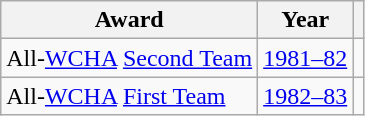<table class="wikitable">
<tr>
<th>Award</th>
<th>Year</th>
<th></th>
</tr>
<tr>
<td>All-<a href='#'>WCHA</a> <a href='#'>Second Team</a></td>
<td><a href='#'>1981–82</a></td>
<td></td>
</tr>
<tr>
<td>All-<a href='#'>WCHA</a> <a href='#'>First Team</a></td>
<td><a href='#'>1982–83</a></td>
<td></td>
</tr>
</table>
